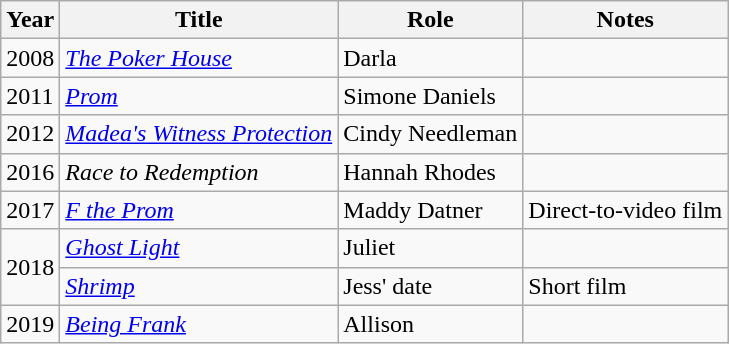<table class="wikitable sortable">
<tr>
<th>Year</th>
<th>Title</th>
<th>Role</th>
<th class="unsortable">Notes</th>
</tr>
<tr>
<td>2008</td>
<td data-sort-value="Poker House, The"><em><a href='#'>The Poker House</a></em></td>
<td>Darla</td>
<td></td>
</tr>
<tr>
<td>2011</td>
<td><em><a href='#'>Prom</a></em></td>
<td>Simone Daniels</td>
<td></td>
</tr>
<tr>
<td>2012</td>
<td><em><a href='#'>Madea's Witness Protection</a></em></td>
<td>Cindy Needleman</td>
<td></td>
</tr>
<tr>
<td>2016</td>
<td><em>Race to Redemption</em></td>
<td>Hannah Rhodes</td>
<td></td>
</tr>
<tr>
<td>2017</td>
<td><em><a href='#'>F the Prom</a></em></td>
<td>Maddy Datner</td>
<td>Direct-to-video film</td>
</tr>
<tr>
<td rowspan="2">2018</td>
<td><em><a href='#'>Ghost Light</a></em></td>
<td>Juliet</td>
<td></td>
</tr>
<tr>
<td><em><a href='#'>Shrimp</a></em></td>
<td>Jess' date</td>
<td>Short film</td>
</tr>
<tr>
<td>2019</td>
<td><em><a href='#'>Being Frank</a></em></td>
<td>Allison</td>
<td></td>
</tr>
</table>
